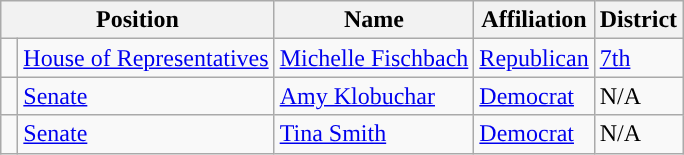<table class="wikitable">
<tr>
<th colspan="2">Position</th>
<th>Name</th>
<th>Affiliation</th>
<th>District</th>
</tr>
<tr>
<td style="background-color:"></td>
<td><a href='#'>House of Representatives</a></td>
<td><a href='#'>Michelle Fischbach</a></td>
<td><a href='#'>Republican</a></td>
<td><a href='#'>7th</a></td>
</tr>
<tr>
<td style="background-color:"></td>
<td><a href='#'>Senate</a></td>
<td><a href='#'>Amy Klobuchar</a></td>
<td><a href='#'>Democrat</a></td>
<td>N/A</td>
</tr>
<tr>
<td style="background-color:"> </td>
<td><a href='#'>Senate</a></td>
<td><a href='#'>Tina Smith</a></td>
<td><a href='#'>Democrat</a></td>
<td>N/A</td>
</tr>
</table>
